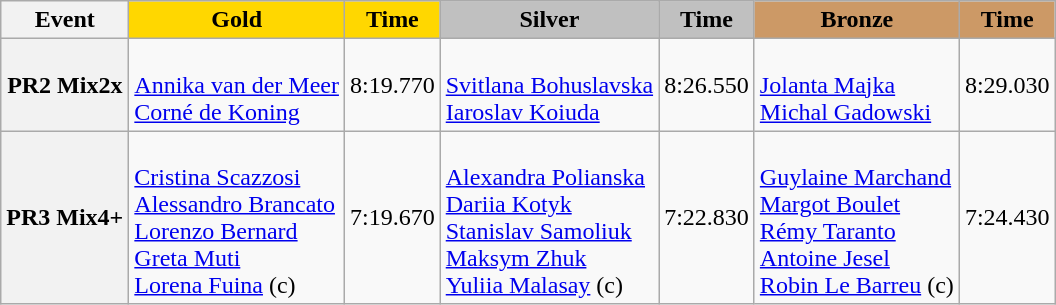<table class="wikitable">
<tr>
<th scope="col">Event</th>
<th scope="col" style="background:gold;">Gold</th>
<th scope="col" style="background:gold;">Time</th>
<th scope="col" style="background:silver;">Silver</th>
<th scope="col" style="background:silver;">Time</th>
<th scope="col" style="background:#c96;">Bronze</th>
<th scope="col" style="background:#c96;">Time</th>
</tr>
<tr>
<th scope="row">PR2 Mix2x</th>
<td><br><a href='#'>Annika van der Meer</a><br><a href='#'>Corné de Koning</a></td>
<td>8:19.770</td>
<td><br><a href='#'>Svitlana Bohuslavska</a><br><a href='#'>Iaroslav Koiuda</a></td>
<td>8:26.550</td>
<td><br><a href='#'>Jolanta Majka</a><br><a href='#'>Michal Gadowski</a></td>
<td>8:29.030</td>
</tr>
<tr>
<th scope="row">PR3 Mix4+</th>
<td><br><a href='#'>Cristina Scazzosi</a><br><a href='#'>Alessandro Brancato</a><br><a href='#'>Lorenzo Bernard</a><br><a href='#'>Greta Muti</a><br><a href='#'>Lorena Fuina</a> (c)</td>
<td>7:19.670</td>
<td><br><a href='#'>Alexandra Polianska</a><br><a href='#'>Dariia Kotyk</a><br><a href='#'>Stanislav Samoliuk</a><br><a href='#'>Maksym Zhuk</a><br><a href='#'>Yuliia Malasay</a> (c)</td>
<td>7:22.830</td>
<td><br><a href='#'>Guylaine Marchand</a><br><a href='#'>Margot Boulet</a><br><a href='#'>Rémy Taranto</a><br><a href='#'>Antoine Jesel</a><br><a href='#'>Robin Le Barreu</a> (c)</td>
<td>7:24.430</td>
</tr>
</table>
